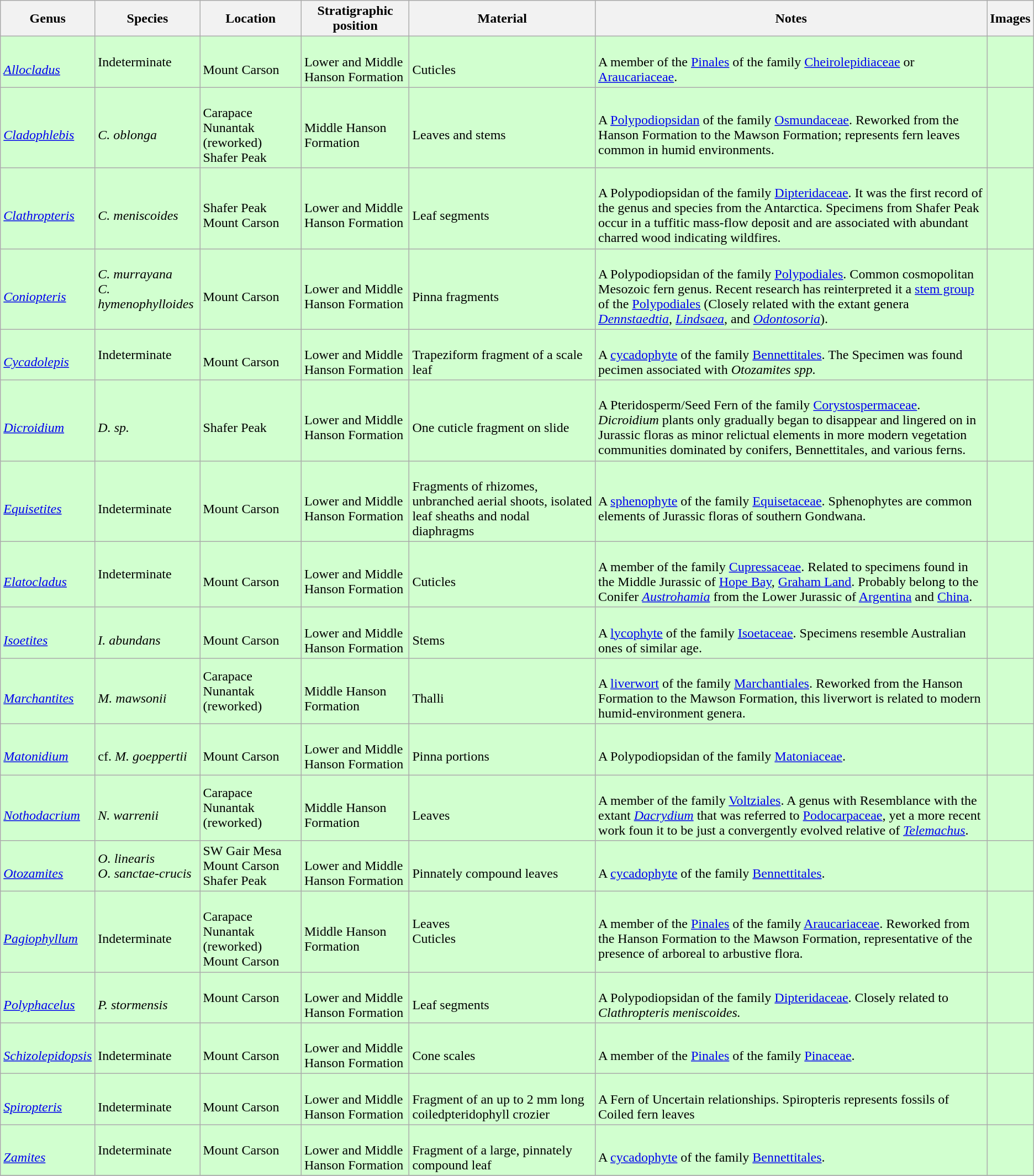<table class="wikitable sortable">
<tr>
<th>Genus</th>
<th>Species</th>
<th>Location</th>
<th>Stratigraphic position</th>
<th>Material</th>
<th>Notes</th>
<th>Images</th>
</tr>
<tr>
<td style="background:#D1FFCF;"><br><em><a href='#'>Allocladus</a></em></td>
<td style="background:#D1FFCF;">Indeterminate</td>
<td style="background:#D1FFCF;"><br>Mount Carson</td>
<td style="background:#D1FFCF;"><br>Lower and Middle Hanson Formation</td>
<td style="background:#D1FFCF;"><br>Cuticles</td>
<td style="background:#D1FFCF;"><br>A member of the <a href='#'>Pinales</a> of the family <a href='#'>Cheirolepidiaceae</a> or <a href='#'>Araucariaceae</a>.</td>
<td style="background:#D1FFCF;"></td>
</tr>
<tr>
<td style="background:#D1FFCF;"><br><em><a href='#'>Cladophlebis</a></em></td>
<td style="background:#D1FFCF;"><br><em>C. oblonga</em></td>
<td style="background:#D1FFCF;"><br>Carapace Nunantak (reworked)
Shafer Peak</td>
<td style="background:#D1FFCF;"><br>Middle Hanson Formation</td>
<td style="background:#D1FFCF;"><br>Leaves and stems</td>
<td style="background:#D1FFCF;"><br>A <a href='#'>Polypodiopsidan</a> of the family <a href='#'>Osmundaceae</a>. Reworked from the Hanson Formation to the Mawson Formation; represents fern leaves common in humid environments.</td>
<td style="background:#D1FFCF;"><br></td>
</tr>
<tr>
<td style="background:#D1FFCF;"><br><em><a href='#'>Clathropteris</a></em></td>
<td style="background:#D1FFCF;"><br><em>C. meniscoides</em></td>
<td style="background:#D1FFCF;"><br>Shafer Peak
Mount Carson</td>
<td style="background:#D1FFCF;"><br>Lower and Middle Hanson Formation</td>
<td style="background:#D1FFCF;"><br>Leaf segments</td>
<td style="background:#D1FFCF;"><br>A Polypodiopsidan of the family <a href='#'>Dipteridaceae</a>. It was the first record of the genus and species from the Antarctica. Specimens from Shafer Peak occur in a tuffitic mass-flow deposit and are associated with abundant charred wood indicating wildfires.</td>
<td style="background:#D1FFCF;"><br></td>
</tr>
<tr>
<td style="background:#D1FFCF;"><br><em><a href='#'>Coniopteris</a></em></td>
<td style="background:#D1FFCF;"><em>C. murrayana</em><br><em>C. hymenophylloides</em></td>
<td style="background:#D1FFCF;"><br>Mount Carson</td>
<td style="background:#D1FFCF;"><br>Lower and Middle Hanson Formation</td>
<td style="background:#D1FFCF;"><br>Pinna fragments</td>
<td style="background:#D1FFCF;"><br>A Polypodiopsidan of the family <a href='#'>Polypodiales</a>. Common cosmopolitan Mesozoic fern genus. Recent research has reinterpreted it a <a href='#'>stem group</a> of the <a href='#'>Polypodiales</a> (Closely related with the extant genera <em><a href='#'>Dennstaedtia</a></em>, <em><a href='#'>Lindsaea</a></em>, and <em><a href='#'>Odontosoria</a></em>).</td>
<td style="background:#D1FFCF;"></td>
</tr>
<tr>
<td style="background:#D1FFCF;"><br><em><a href='#'>Cycadolepis</a></em></td>
<td style="background:#D1FFCF;">Indeterminate</td>
<td style="background:#D1FFCF;"><br>Mount Carson</td>
<td style="background:#D1FFCF;"><br>Lower and Middle Hanson Formation</td>
<td style="background:#D1FFCF;"><br>Trapeziform fragment of a scale leaf</td>
<td style="background:#D1FFCF;"><br>A <a href='#'>cycadophyte</a> of the family <a href='#'>Bennettitales</a>. The Specimen was found pecimen associated with <em>Otozamites spp.</em></td>
<td style="background:#D1FFCF;"></td>
</tr>
<tr>
<td style="background:#D1FFCF;"><br><em><a href='#'>Dicroidium</a></em></td>
<td style="background:#D1FFCF;"><br><em>D. sp.</em></td>
<td style="background:#D1FFCF;"><br>Shafer Peak</td>
<td style="background:#D1FFCF;"><br>Lower and Middle Hanson Formation</td>
<td style="background:#D1FFCF;"><br>One cuticle fragment on slide</td>
<td style="background:#D1FFCF;"><br>A Pteridosperm/Seed Fern of the family <a href='#'>Corystospermaceae</a>. <em>Dicroidium</em> plants only gradually began to disappear and lingered on in Jurassic floras as minor relictual elements
in more modern vegetation communities dominated by conifers, Bennettitales, and various ferns.</td>
<td style="background:#D1FFCF;"><br></td>
</tr>
<tr>
<td style="background:#D1FFCF;"><br><em><a href='#'>Equisetites</a></em></td>
<td style="background:#D1FFCF;"><br>Indeterminate</td>
<td style="background:#D1FFCF;"><br>Mount Carson</td>
<td style="background:#D1FFCF;"><br>Lower and Middle Hanson Formation</td>
<td style="background:#D1FFCF;"><br>Fragments of rhizomes, unbranched aerial shoots, isolated  leaf  sheaths  and  nodal  diaphragms</td>
<td style="background:#D1FFCF;"><br>A <a href='#'>sphenophyte</a> of the family <a href='#'>Equisetaceae</a>. Sphenophytes are common elements of Jurassic floras of southern Gondwana.</td>
<td style="background:#D1FFCF;"><br></td>
</tr>
<tr>
<td style="background:#D1FFCF;"><br><em><a href='#'>Elatocladus</a></em></td>
<td style="background:#D1FFCF;">Indeterminate</td>
<td style="background:#D1FFCF;"><br>Mount Carson</td>
<td style="background:#D1FFCF;"><br>Lower and Middle Hanson Formation</td>
<td style="background:#D1FFCF;"><br>Cuticles</td>
<td style="background:#D1FFCF;"><br>A member of the family <a href='#'>Cupressaceae</a>. Related to specimens found in the Middle Jurassic of <a href='#'>Hope Bay</a>, <a href='#'>Graham Land</a>. Probably belong to the Conifer <em><a href='#'>Austrohamia</a></em> from the Lower Jurassic of <a href='#'>Argentina</a> and <a href='#'>China</a>.</td>
<td style="background:#D1FFCF;"></td>
</tr>
<tr>
<td style="background:#D1FFCF;"><br><em><a href='#'>Isoetites</a></em></td>
<td style="background:#D1FFCF;"><br><em>I. abundans</em></td>
<td style="background:#D1FFCF;"><br>Mount Carson</td>
<td style="background:#D1FFCF;"><br>Lower and Middle Hanson Formation</td>
<td style="background:#D1FFCF;"><br>Stems</td>
<td style="background:#D1FFCF;"><br>A <a href='#'>lycophyte</a> of the family <a href='#'>Isoetaceae</a>. Specimens resemble Australian ones of similar age.</td>
<td style="background:#D1FFCF;"></td>
</tr>
<tr>
<td style="background:#D1FFCF;"><br><em><a href='#'>Marchantites</a></em></td>
<td style="background:#D1FFCF;"><br><em>M. mawsonii</em></td>
<td style="background:#D1FFCF;">Carapace Nunantak (reworked)</td>
<td style="background:#D1FFCF;"><br>Middle Hanson Formation</td>
<td style="background:#D1FFCF;"><br>Thalli</td>
<td style="background:#D1FFCF;"><br>A <a href='#'>liverwort</a> of the family <a href='#'>Marchantiales</a>. Reworked from the Hanson Formation to the Mawson Formation, this liverwort is related to modern humid-environment genera.</td>
<td style="background:#D1FFCF;"><br></td>
</tr>
<tr>
<td style="background:#D1FFCF;"><br><em><a href='#'>Matonidium</a></em></td>
<td style="background:#D1FFCF;"><br>cf. <em>M. goeppertii</em></td>
<td style="background:#D1FFCF;"><br>Mount Carson</td>
<td style="background:#D1FFCF;"><br>Lower and Middle Hanson Formation</td>
<td style="background:#D1FFCF;"><br>Pinna  portions</td>
<td style="background:#D1FFCF;"><br>A Polypodiopsidan of the family <a href='#'>Matoniaceae</a>.</td>
<td style="background:#D1FFCF;"><br></td>
</tr>
<tr>
<td style="background:#D1FFCF;"><br><em><a href='#'>Nothodacrium</a></em></td>
<td style="background:#D1FFCF;"><br><em>N. warrenii</em></td>
<td style="background:#D1FFCF;">Carapace Nunantak (reworked)</td>
<td style="background:#D1FFCF;"><br>Middle Hanson Formation</td>
<td style="background:#D1FFCF;"><br>Leaves</td>
<td style="background:#D1FFCF;"><br>A member of the family <a href='#'>Voltziales</a>. A genus with Resemblance with the extant <em><a href='#'>Dacrydium</a></em> that was referred to <a href='#'>Podocarpaceae</a>, yet a more recent work foun it to be just a convergently evolved relative of <em><a href='#'>Telemachus</a></em>.</td>
<td style="background:#D1FFCF;"></td>
</tr>
<tr>
<td style="background:#D1FFCF;"><br><em><a href='#'>Otozamites</a></em></td>
<td style="background:#D1FFCF;"><em>O. linearis</em><br><em>O. sanctae-crucis</em></td>
<td style="background:#D1FFCF;">SW Gair Mesa<br>Mount Carson
Shafer Peak</td>
<td style="background:#D1FFCF;"><br>Lower and Middle Hanson Formation</td>
<td style="background:#D1FFCF;"><br>Pinnately compound leaves</td>
<td style="background:#D1FFCF;"><br>A <a href='#'>cycadophyte</a> of the family <a href='#'>Bennettitales</a>.</td>
<td style="background:#D1FFCF;"><br></td>
</tr>
<tr>
<td style="background:#D1FFCF;"><br><em><a href='#'>Pagiophyllum</a></em></td>
<td style="background:#D1FFCF;"><br>Indeterminate</td>
<td style="background:#D1FFCF;"><br>Carapace Nunantak (reworked)<br>Mount Carson</td>
<td style="background:#D1FFCF;"><br>Middle Hanson Formation</td>
<td style="background:#D1FFCF;">Leaves<br>Cuticles</td>
<td style="background:#D1FFCF;"><br>A member of the <a href='#'>Pinales</a> of the family <a href='#'>Araucariaceae</a>. Reworked from the Hanson Formation to the Mawson Formation, representative of the presence of arboreal to arbustive flora.</td>
<td style="background:#D1FFCF;"><br></td>
</tr>
<tr>
<td style="background:#D1FFCF;"><br><em><a href='#'>Polyphacelus</a></em></td>
<td style="background:#D1FFCF;"><br><em>P. stormensis</em></td>
<td style="background:#D1FFCF;">Mount Carson</td>
<td style="background:#D1FFCF;"><br>Lower and Middle Hanson Formation</td>
<td style="background:#D1FFCF;"><br>Leaf segments</td>
<td style="background:#D1FFCF;"><br>A Polypodiopsidan of the family <a href='#'>Dipteridaceae</a>. Closely related to <em>Clathropteris meniscoides.</em></td>
<td style="background:#D1FFCF;"></td>
</tr>
<tr>
<td style="background:#D1FFCF;"><br><em><a href='#'>Schizolepidopsis</a></em></td>
<td style="background:#D1FFCF;"><br>Indeterminate</td>
<td style="background:#D1FFCF;"><br>Mount Carson</td>
<td style="background:#D1FFCF;"><br>Lower and Middle Hanson Formation</td>
<td style="background:#D1FFCF;"><br>Cone scales</td>
<td style="background:#D1FFCF;"><br>A member of the <a href='#'>Pinales</a> of the family <a href='#'>Pinaceae</a>.</td>
<td style="background:#D1FFCF;"></td>
</tr>
<tr>
<td style="background:#D1FFCF;"><br><em><a href='#'>Spiropteris</a></em></td>
<td style="background:#D1FFCF;"><br>Indeterminate</td>
<td style="background:#D1FFCF;"><br>Mount Carson</td>
<td style="background:#D1FFCF;"><br>Lower and Middle Hanson Formation</td>
<td style="background:#D1FFCF;"><br>Fragment of an up to 2 mm long coiledpteridophyll crozier</td>
<td style="background:#D1FFCF;"><br>A Fern of Uncertain relationships. Spiropteris represents fossils of Coiled fern leaves</td>
<td style="background:#D1FFCF;"></td>
</tr>
<tr>
<td style="background:#D1FFCF;"><br><em><a href='#'>Zamites</a></em></td>
<td style="background:#D1FFCF;">Indeterminate</td>
<td style="background:#D1FFCF;">Mount Carson</td>
<td style="background:#D1FFCF;"><br>Lower and Middle Hanson Formation</td>
<td style="background:#D1FFCF;"><br>Fragment of a large, pinnately compound leaf</td>
<td style="background:#D1FFCF;"><br>A <a href='#'>cycadophyte</a> of the family <a href='#'>Bennettitales</a>.</td>
<td style="background:#D1FFCF;"><br></td>
</tr>
<tr>
</tr>
</table>
